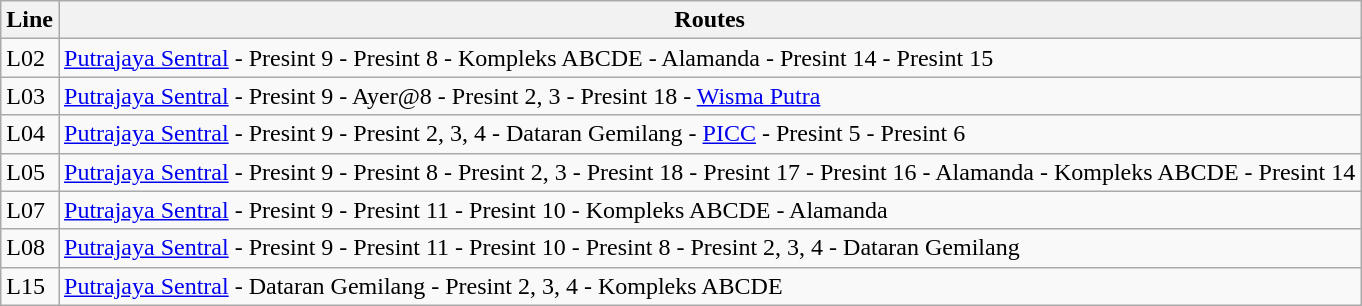<table class="wikitable">
<tr>
<th>Line</th>
<th>Routes</th>
</tr>
<tr>
<td>L02</td>
<td><a href='#'>Putrajaya Sentral</a> - Presint 9 - Presint 8 - Kompleks ABCDE - Alamanda - Presint 14 - Presint 15</td>
</tr>
<tr>
<td>L03</td>
<td><a href='#'>Putrajaya Sentral</a> - Presint 9 - Ayer@8 - Presint 2, 3 - Presint 18 - <a href='#'>Wisma Putra</a></td>
</tr>
<tr>
<td>L04</td>
<td><a href='#'>Putrajaya Sentral</a> - Presint 9 - Presint 2, 3, 4 - Dataran Gemilang - <a href='#'>PICC</a> - Presint 5 - Presint 6</td>
</tr>
<tr>
<td>L05</td>
<td><a href='#'>Putrajaya Sentral</a> - Presint 9 - Presint 8 - Presint 2, 3 - Presint 18 - Presint 17 - Presint 16 - Alamanda - Kompleks ABCDE - Presint 14</td>
</tr>
<tr>
<td>L07</td>
<td><a href='#'>Putrajaya Sentral</a> - Presint 9 - Presint 11 - Presint 10 - Kompleks ABCDE - Alamanda</td>
</tr>
<tr>
<td>L08</td>
<td><a href='#'>Putrajaya Sentral</a> - Presint 9 - Presint 11 - Presint 10 - Presint 8 - Presint 2, 3, 4 - Dataran Gemilang</td>
</tr>
<tr>
<td>L15</td>
<td><a href='#'>Putrajaya Sentral</a> - Dataran Gemilang - Presint 2, 3, 4 - Kompleks ABCDE</td>
</tr>
</table>
